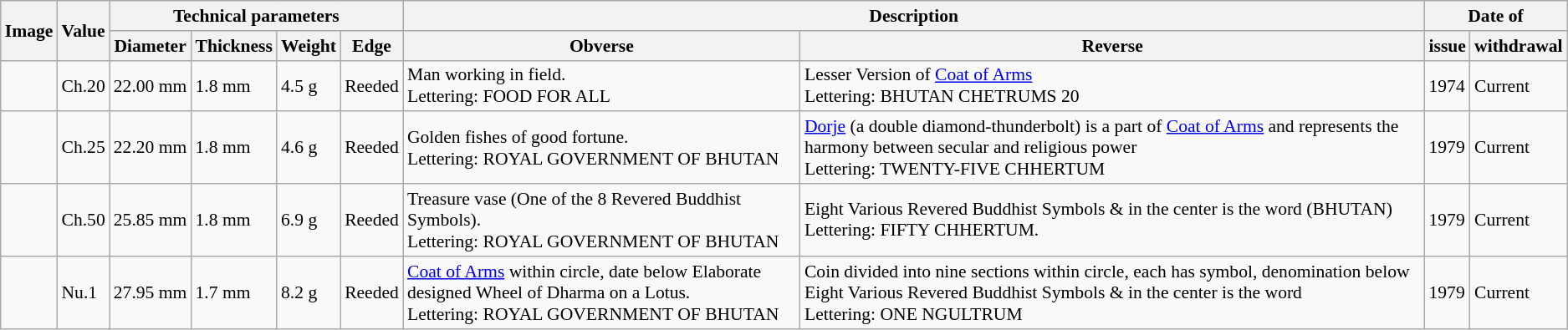<table class="wikitable" style="font-size: 90%">
<tr>
<th rowspan=2>Image</th>
<th rowspan=2>Value</th>
<th colspan=4>Technical parameters</th>
<th colspan=2>Description</th>
<th colspan=2>Date of</th>
</tr>
<tr>
<th>Diameter</th>
<th>Thickness</th>
<th>Weight</th>
<th>Edge</th>
<th>Obverse</th>
<th>Reverse</th>
<th>issue</th>
<th>withdrawal</th>
</tr>
<tr>
<td></td>
<td>Ch.20</td>
<td>22.00 mm</td>
<td>1.8 mm</td>
<td>4.5 g</td>
<td>Reeded</td>
<td>Man working in field.<br>Lettering:  FOOD FOR ALL</td>
<td>Lesser Version of <a href='#'>Coat of Arms</a><br>Lettering:  BHUTAN CHETRUMS 20 </td>
<td>1974</td>
<td>Current</td>
</tr>
<tr>
<td></td>
<td>Ch.25</td>
<td>22.20 mm</td>
<td>1.8 mm</td>
<td>4.6 g</td>
<td>Reeded</td>
<td>Golden fishes of good fortune.<br>Lettering: ROYAL GOVERNMENT OF BHUTAN</td>
<td><a href='#'>Dorje</a> (a double diamond-thunderbolt) is a part of <a href='#'>Coat of Arms</a> and represents the harmony between secular and religious power<br>Lettering:  TWENTY-FIVE CHHERTUM</td>
<td>1979</td>
<td>Current</td>
</tr>
<tr>
<td></td>
<td>Ch.50</td>
<td>25.85 mm</td>
<td>1.8 mm</td>
<td>6.9 g</td>
<td>Reeded</td>
<td>Treasure vase (One of the 8 Revered Buddhist Symbols).<br>Lettering: ROYAL GOVERNMENT OF BHUTAN</td>
<td>Eight Various Revered Buddhist Symbols & in the center is the word  (BHUTAN)<br>Lettering:  FIFTY CHHERTUM.</td>
<td>1979</td>
<td>Current</td>
</tr>
<tr>
<td></td>
<td>Nu.1</td>
<td>27.95 mm</td>
<td>1.7 mm</td>
<td>8.2 g</td>
<td>Reeded</td>
<td><a href='#'>Coat of Arms</a> within circle, date below Elaborate designed Wheel of Dharma on a Lotus.<br>Lettering: ROYAL GOVERNMENT OF BHUTAN</td>
<td>Coin divided into nine sections within circle, each has symbol, denomination below Eight Various Revered Buddhist Symbols & in the center is the word <br>Lettering:  ONE NGULTRUM</td>
<td>1979</td>
<td>Current</td>
</tr>
</table>
